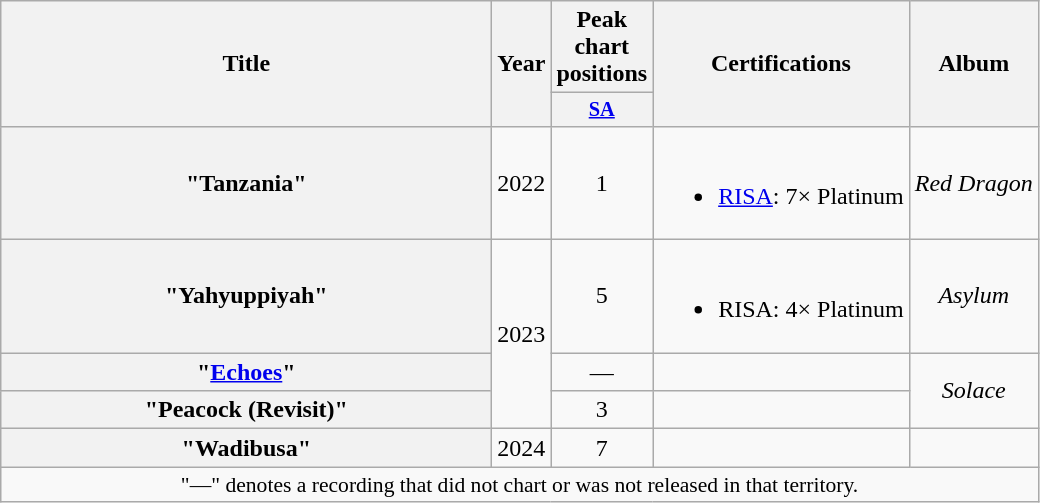<table class="wikitable plainrowheaders" style="text-align:center;">
<tr>
<th scope="col" rowspan="2" style="width:20em;">Title</th>
<th scope="col" rowspan="2" style="width:1em;">Year</th>
<th scope="col" colspan="1">Peak chart positions</th>
<th scope="col" rowspan="2">Certifications</th>
<th scope="col" rowspan="2">Album</th>
</tr>
<tr>
<th scope="col" style="width:3em;font-size:85%;"><a href='#'>SA</a><br></th>
</tr>
<tr>
<th scope="row">"Tanzania"<br></th>
<td>2022</td>
<td>1</td>
<td><br><ul><li><a href='#'>RISA</a>: 7× Platinum</li></ul></td>
<td><em>Red Dragon</em></td>
</tr>
<tr>
<th scope="row">"Yahyuppiyah"<br></th>
<td rowspan="3">2023</td>
<td>5</td>
<td><br><ul><li>RISA: 4× Platinum</li></ul></td>
<td><em>Asylum</em></td>
</tr>
<tr>
<th scope="row">"<a href='#'>Echoes</a>"<br></th>
<td>—</td>
<td></td>
<td rowspan="2"><em>Solace</em></td>
</tr>
<tr>
<th scope="row">"Peacock (Revisit)"<br></th>
<td>3</td>
<td></td>
</tr>
<tr>
<th scope="row">"Wadibusa"<br></th>
<td>2024</td>
<td>7</td>
<td></td>
<td></td>
</tr>
<tr>
<td colspan="8" style="font-size:90%">"—" denotes a recording that did not chart or was not released in that territory.</td>
</tr>
</table>
